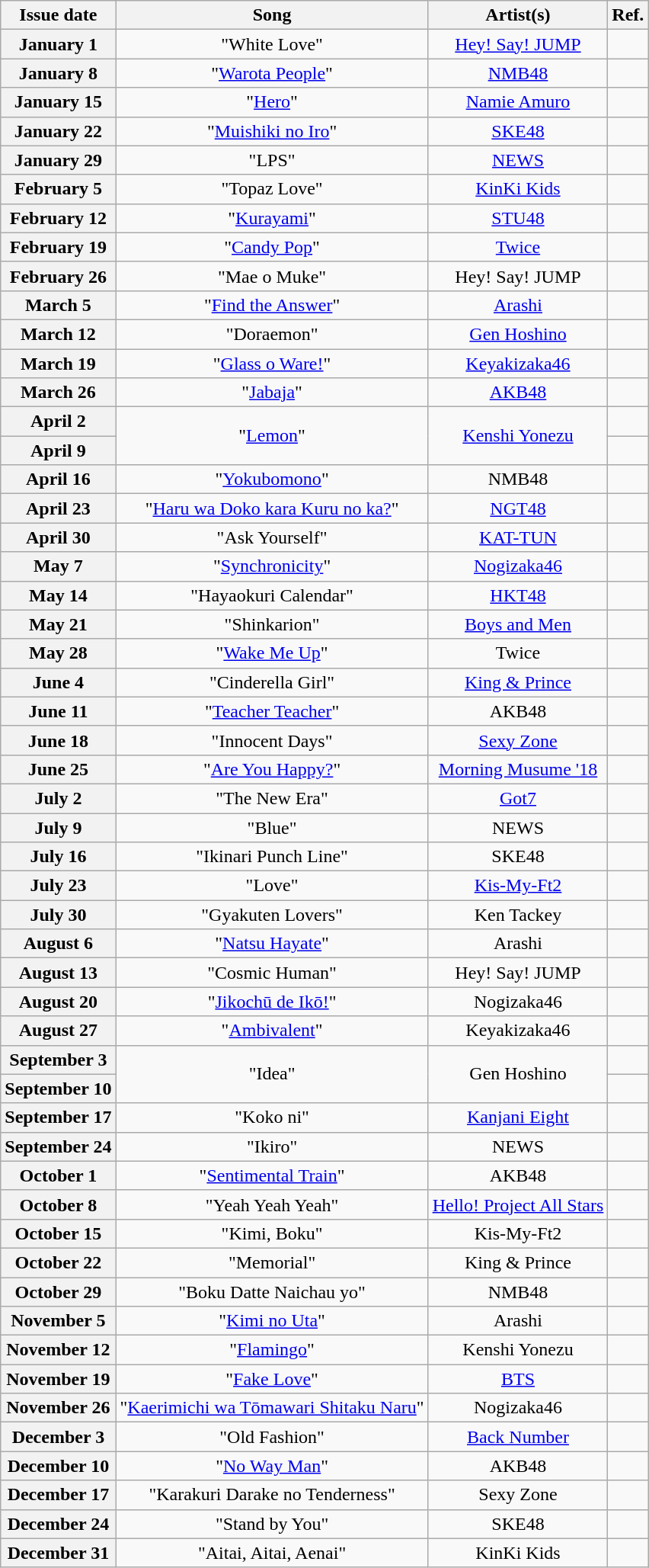<table class="wikitable plainrowheaders" style="text-align: center">
<tr>
<th>Issue date</th>
<th>Song</th>
<th>Artist(s)</th>
<th>Ref.</th>
</tr>
<tr>
<th scope="row">January 1</th>
<td>"White Love"</td>
<td><a href='#'>Hey! Say! JUMP</a></td>
<td></td>
</tr>
<tr>
<th scope="row">January 8</th>
<td>"<a href='#'>Warota People</a>"</td>
<td><a href='#'>NMB48</a></td>
<td></td>
</tr>
<tr>
<th scope="row">January 15</th>
<td>"<a href='#'>Hero</a>"</td>
<td><a href='#'>Namie Amuro</a></td>
<td></td>
</tr>
<tr>
<th scope="row">January 22</th>
<td>"<a href='#'>Muishiki no Iro</a>"</td>
<td><a href='#'>SKE48</a></td>
<td></td>
</tr>
<tr>
<th scope="row">January 29</th>
<td>"LPS"</td>
<td><a href='#'>NEWS</a></td>
<td></td>
</tr>
<tr>
<th scope="row">February 5</th>
<td>"Topaz Love"</td>
<td><a href='#'>KinKi Kids</a></td>
<td></td>
</tr>
<tr>
<th scope="row">February 12</th>
<td>"<a href='#'>Kurayami</a>"</td>
<td><a href='#'>STU48</a></td>
<td></td>
</tr>
<tr>
<th scope="row">February 19</th>
<td>"<a href='#'>Candy Pop</a>"</td>
<td><a href='#'>Twice</a></td>
<td></td>
</tr>
<tr>
<th scope="row">February 26</th>
<td>"Mae o Muke"</td>
<td>Hey! Say! JUMP</td>
<td></td>
</tr>
<tr>
<th scope="row">March 5</th>
<td>"<a href='#'>Find the Answer</a>"</td>
<td><a href='#'>Arashi</a></td>
<td></td>
</tr>
<tr>
<th scope="row">March 12</th>
<td>"Doraemon"</td>
<td><a href='#'>Gen Hoshino</a></td>
<td></td>
</tr>
<tr>
<th scope="row">March 19</th>
<td>"<a href='#'>Glass o Ware!</a>"</td>
<td><a href='#'>Keyakizaka46</a></td>
<td></td>
</tr>
<tr>
<th scope="row">March 26</th>
<td>"<a href='#'>Jabaja</a>"</td>
<td><a href='#'>AKB48</a></td>
<td></td>
</tr>
<tr>
<th scope="row">April 2</th>
<td rowspan="2">"<a href='#'>Lemon</a>"</td>
<td rowspan="2"><a href='#'>Kenshi Yonezu</a></td>
<td></td>
</tr>
<tr>
<th scope="row">April 9</th>
<td></td>
</tr>
<tr>
<th scope="row">April 16</th>
<td>"<a href='#'>Yokubomono</a>"</td>
<td>NMB48</td>
<td></td>
</tr>
<tr>
<th scope="row">April 23</th>
<td>"<a href='#'>Haru wa Doko kara Kuru no ka?</a>"</td>
<td><a href='#'>NGT48</a></td>
<td></td>
</tr>
<tr>
<th scope="row">April 30</th>
<td>"Ask Yourself"</td>
<td><a href='#'>KAT-TUN</a></td>
<td></td>
</tr>
<tr>
<th scope="row">May 7</th>
<td>"<a href='#'>Synchronicity</a>"</td>
<td><a href='#'>Nogizaka46</a></td>
<td></td>
</tr>
<tr>
<th scope="row">May 14</th>
<td>"Hayaokuri Calendar"</td>
<td><a href='#'>HKT48</a></td>
<td></td>
</tr>
<tr>
<th scope="row">May 21</th>
<td>"Shinkarion"</td>
<td><a href='#'>Boys and Men</a></td>
<td></td>
</tr>
<tr>
<th scope="row">May 28</th>
<td>"<a href='#'>Wake Me Up</a>"</td>
<td>Twice</td>
<td></td>
</tr>
<tr>
<th scope="row">June 4</th>
<td>"Cinderella Girl"</td>
<td><a href='#'>King & Prince</a></td>
<td></td>
</tr>
<tr>
<th scope="row">June 11</th>
<td>"<a href='#'>Teacher Teacher</a>"</td>
<td>AKB48</td>
<td></td>
</tr>
<tr>
<th scope="row">June 18</th>
<td>"Innocent Days"</td>
<td><a href='#'>Sexy Zone</a></td>
<td></td>
</tr>
<tr>
<th scope="row">June 25</th>
<td>"<a href='#'>Are You Happy?</a>"</td>
<td><a href='#'>Morning Musume '18</a></td>
<td></td>
</tr>
<tr>
<th scope="row">July 2</th>
<td>"The New Era"</td>
<td><a href='#'>Got7</a></td>
<td></td>
</tr>
<tr>
<th scope="row">July 9</th>
<td>"Blue"</td>
<td>NEWS</td>
<td></td>
</tr>
<tr>
<th scope="row">July 16</th>
<td>"Ikinari Punch Line"</td>
<td>SKE48</td>
<td></td>
</tr>
<tr>
<th scope="row">July 23</th>
<td>"Love"</td>
<td><a href='#'>Kis-My-Ft2</a></td>
<td></td>
</tr>
<tr>
<th scope="row">July 30</th>
<td>"Gyakuten Lovers"</td>
<td>Ken Tackey</td>
<td></td>
</tr>
<tr>
<th scope="row">August 6</th>
<td>"<a href='#'>Natsu Hayate</a>"</td>
<td>Arashi</td>
<td></td>
</tr>
<tr>
<th scope="row">August 13</th>
<td>"Cosmic Human"</td>
<td>Hey! Say! JUMP</td>
<td></td>
</tr>
<tr>
<th scope="row">August 20</th>
<td>"<a href='#'>Jikochū de Ikō!</a>"</td>
<td>Nogizaka46</td>
<td></td>
</tr>
<tr>
<th scope="row">August 27</th>
<td>"<a href='#'>Ambivalent</a>"</td>
<td>Keyakizaka46</td>
<td></td>
</tr>
<tr>
<th scope="row">September 3</th>
<td rowspan="2">"Idea"</td>
<td rowspan="2">Gen Hoshino</td>
<td></td>
</tr>
<tr>
<th scope="row">September 10</th>
<td></td>
</tr>
<tr>
<th scope="row">September 17</th>
<td>"Koko ni"</td>
<td><a href='#'>Kanjani Eight</a></td>
<td></td>
</tr>
<tr>
<th scope="row">September 24</th>
<td>"Ikiro"</td>
<td>NEWS</td>
<td></td>
</tr>
<tr>
<th scope="row">October 1</th>
<td>"<a href='#'>Sentimental Train</a>"</td>
<td>AKB48</td>
<td></td>
</tr>
<tr>
<th scope="row">October 8</th>
<td>"Yeah Yeah Yeah"</td>
<td><a href='#'>Hello! Project All Stars</a></td>
<td></td>
</tr>
<tr>
<th scope="row">October 15</th>
<td>"Kimi, Boku"</td>
<td>Kis-My-Ft2</td>
<td></td>
</tr>
<tr>
<th scope="row">October 22</th>
<td>"Memorial"</td>
<td>King & Prince</td>
<td></td>
</tr>
<tr>
<th scope="row">October 29</th>
<td>"Boku Datte Naichau yo"</td>
<td>NMB48</td>
<td></td>
</tr>
<tr>
<th scope="row">November 5</th>
<td>"<a href='#'>Kimi no Uta</a>"</td>
<td>Arashi</td>
<td></td>
</tr>
<tr>
<th scope="row">November 12</th>
<td>"<a href='#'>Flamingo</a>"</td>
<td>Kenshi Yonezu</td>
<td></td>
</tr>
<tr>
<th scope="row">November 19</th>
<td>"<a href='#'>Fake Love</a>"</td>
<td><a href='#'>BTS</a></td>
<td></td>
</tr>
<tr>
<th scope="row">November 26</th>
<td>"<a href='#'>Kaerimichi wa Tōmawari Shitaku Naru</a>"</td>
<td>Nogizaka46</td>
<td></td>
</tr>
<tr>
<th scope="row">December 3</th>
<td>"Old Fashion"</td>
<td><a href='#'>Back Number</a></td>
<td></td>
</tr>
<tr>
<th scope="row">December 10</th>
<td>"<a href='#'>No Way Man</a>"</td>
<td>AKB48</td>
<td></td>
</tr>
<tr>
<th scope="row">December 17</th>
<td>"Karakuri Darake no Tenderness"</td>
<td>Sexy Zone</td>
<td></td>
</tr>
<tr>
<th scope="row">December 24</th>
<td>"Stand by You"</td>
<td>SKE48</td>
<td></td>
</tr>
<tr>
<th scope="row">December 31</th>
<td>"Aitai, Aitai, Aenai"</td>
<td>KinKi Kids</td>
<td></td>
</tr>
</table>
